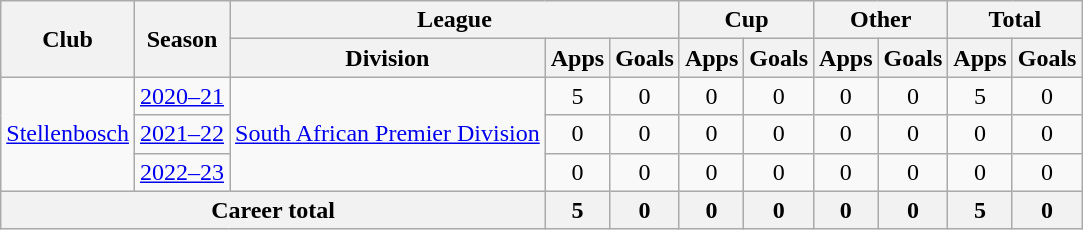<table class=wikitable style=text-align:center>
<tr>
<th rowspan="2">Club</th>
<th rowspan="2">Season</th>
<th colspan="3">League</th>
<th colspan="2">Cup</th>
<th colspan="2">Other</th>
<th colspan="2">Total</th>
</tr>
<tr>
<th>Division</th>
<th>Apps</th>
<th>Goals</th>
<th>Apps</th>
<th>Goals</th>
<th>Apps</th>
<th>Goals</th>
<th>Apps</th>
<th>Goals</th>
</tr>
<tr>
<td rowspan="3"><a href='#'>Stellenbosch</a></td>
<td><a href='#'>2020–21</a></td>
<td rowspan="3"><a href='#'>South African Premier Division</a></td>
<td>5</td>
<td>0</td>
<td>0</td>
<td>0</td>
<td>0</td>
<td>0</td>
<td>5</td>
<td>0</td>
</tr>
<tr>
<td><a href='#'>2021–22</a></td>
<td>0</td>
<td>0</td>
<td>0</td>
<td>0</td>
<td>0</td>
<td>0</td>
<td>0</td>
<td>0</td>
</tr>
<tr>
<td><a href='#'>2022–23</a></td>
<td>0</td>
<td>0</td>
<td>0</td>
<td>0</td>
<td>0</td>
<td>0</td>
<td>0</td>
<td>0</td>
</tr>
<tr>
<th colspan="3">Career total</th>
<th>5</th>
<th>0</th>
<th>0</th>
<th>0</th>
<th>0</th>
<th>0</th>
<th>5</th>
<th>0</th>
</tr>
</table>
